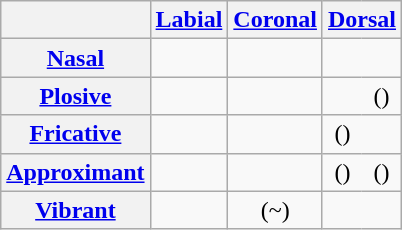<table class=wikitable style=text-align:center>
<tr>
<th></th>
<th colspan=2><a href='#'>Labial</a></th>
<th><a href='#'>Coronal</a></th>
<th colspan=2><a href='#'>Dorsal</a></th>
</tr>
<tr>
<th><a href='#'>Nasal</a></th>
<td style=border-right:0></td>
<td style=border-left:0></td>
<td></td>
<td style=border-right:0></td>
<td style=border-left:0></td>
</tr>
<tr>
<th><a href='#'>Plosive</a></th>
<td style=border-right:0></td>
<td style=border-left:0></td>
<td></td>
<td style=border-right:0></td>
<td style=border-left:0>()</td>
</tr>
<tr>
<th><a href='#'>Fricative</a></th>
<td colspan=2></td>
<td></td>
<td style=border-right:0>()</td>
<td style=border-left:0></td>
</tr>
<tr>
<th><a href='#'>Approximant</a></th>
<td colspan=2></td>
<td></td>
<td style=border-right:0>()</td>
<td style=border-left:0>()</td>
</tr>
<tr>
<th><a href='#'>Vibrant</a></th>
<td colspan=2></td>
<td>(~)</td>
<td colspan=2></td>
</tr>
</table>
